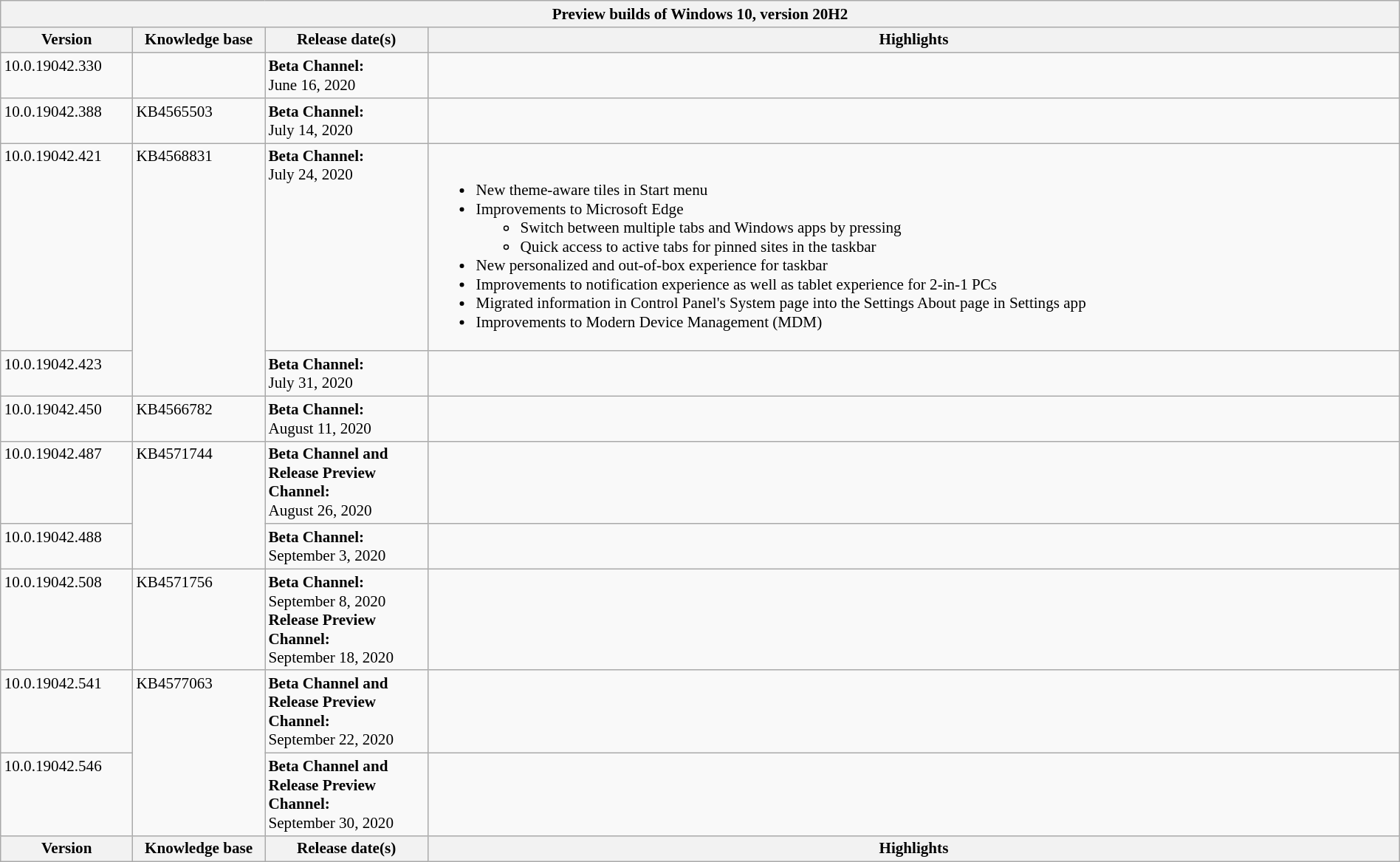<table class="wikitable mw-collapsible mw-collapsed" style=width:100%;font-size:88%>
<tr>
<th colspan=4 style=text-align:center>Preview builds of Windows 10, version 20H2</th>
</tr>
<tr>
<th scope=col style=width:8em;text-align:center>Version</th>
<th scope=col style=width:8em;text-align:center>Knowledge base</th>
<th scope=col style=width:10em;text-align:center>Release date(s)</th>
<th scope=col style=text-align:center>Highlights</th>
</tr>
<tr valign=top>
<td>10.0.19042.330<br></td>
<td></td>
<td><strong>Beta Channel:</strong><br>June 16, 2020</td>
<td></td>
</tr>
<tr valign=top>
<td>10.0.19042.388<br></td>
<td>KB4565503</td>
<td><strong>Beta Channel:</strong><br>July 14, 2020</td>
<td></td>
</tr>
<tr valign=top>
<td>10.0.19042.421<br></td>
<td rowspan=2>KB4568831</td>
<td><strong>Beta Channel:</strong><br>July 24, 2020</td>
<td><br><ul><li>New theme-aware tiles in Start menu</li><li>Improvements to Microsoft Edge<ul><li>Switch between multiple tabs and Windows apps by pressing </li><li>Quick access to active tabs for pinned sites in the taskbar</li></ul></li><li>New personalized and out-of-box experience for taskbar</li><li>Improvements to notification experience as well as tablet experience for 2-in-1 PCs</li><li>Migrated information in Control Panel's System page into the Settings About page in Settings app</li><li>Improvements to Modern Device Management (MDM)</li></ul></td>
</tr>
<tr valign=top>
<td>10.0.19042.423<br></td>
<td><strong>Beta Channel:</strong><br>July 31, 2020</td>
<td></td>
</tr>
<tr valign=top>
<td>10.0.19042.450<br></td>
<td>KB4566782</td>
<td><strong>Beta Channel:</strong><br>August 11, 2020</td>
<td></td>
</tr>
<tr valign=top>
<td>10.0.19042.487<br></td>
<td rowspan=2>KB4571744</td>
<td><strong>Beta Channel and Release Preview Channel:</strong><br>August 26, 2020</td>
<td></td>
</tr>
<tr valign=top>
<td>10.0.19042.488<br></td>
<td><strong>Beta Channel:</strong><br>September 3, 2020</td>
<td></td>
</tr>
<tr valign=top>
<td>10.0.19042.508<br></td>
<td>KB4571756</td>
<td><strong>Beta Channel:</strong><br>September 8, 2020<br><strong>Release Preview Channel:</strong><br>September 18, 2020</td>
<td></td>
</tr>
<tr valign=top>
<td>10.0.19042.541<br></td>
<td rowspan=2>KB4577063</td>
<td><strong>Beta Channel and Release Preview Channel:</strong><br>September 22, 2020</td>
<td></td>
</tr>
<tr valign=top>
<td>10.0.19042.546<br></td>
<td><strong>Beta Channel and Release Preview Channel:</strong><br>September 30, 2020</td>
<td></td>
</tr>
<tr>
<th>Version</th>
<th>Knowledge base</th>
<th>Release date(s)</th>
<th>Highlights</th>
</tr>
</table>
